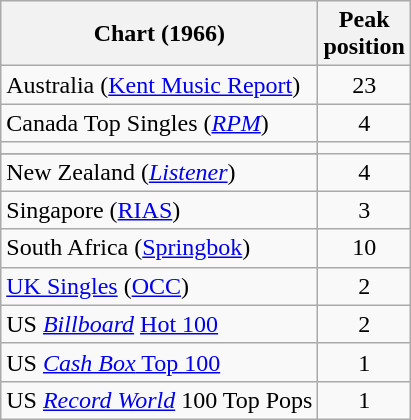<table class="wikitable sortable">
<tr>
<th>Chart (1966)</th>
<th>Peak<br>position</th>
</tr>
<tr>
<td>Australia (<a href='#'>Kent Music Report</a>)</td>
<td style=text-align:center>23</td>
</tr>
<tr>
<td>Canada Top Singles (<em><a href='#'>RPM</a></em>)</td>
<td style="text-align:center;">4</td>
</tr>
<tr>
<td></td>
</tr>
<tr>
</tr>
<tr>
<td>New Zealand (<em><a href='#'>Listener</a></em>)</td>
<td style="text-align:center;">4</td>
</tr>
<tr>
<td>Singapore (<a href='#'>RIAS</a>)</td>
<td style="text-align:center;">3</td>
</tr>
<tr>
<td>South Africa (<a href='#'>Springbok</a>)</td>
<td align="center">10</td>
</tr>
<tr>
<td><a href='#'>UK Singles</a> (<a href='#'>OCC</a>)</td>
<td style="text-align:center;">2</td>
</tr>
<tr>
<td>US <em><a href='#'>Billboard</a></em> <a href='#'>Hot 100</a></td>
<td style="text-align:center;">2</td>
</tr>
<tr>
<td>US <a href='#'><em>Cash Box</em> Top 100</a></td>
<td style="text-align:center;">1</td>
</tr>
<tr>
<td>US <em><a href='#'>Record World</a></em> 100 Top Pops</td>
<td style="text-align:center;">1</td>
</tr>
</table>
